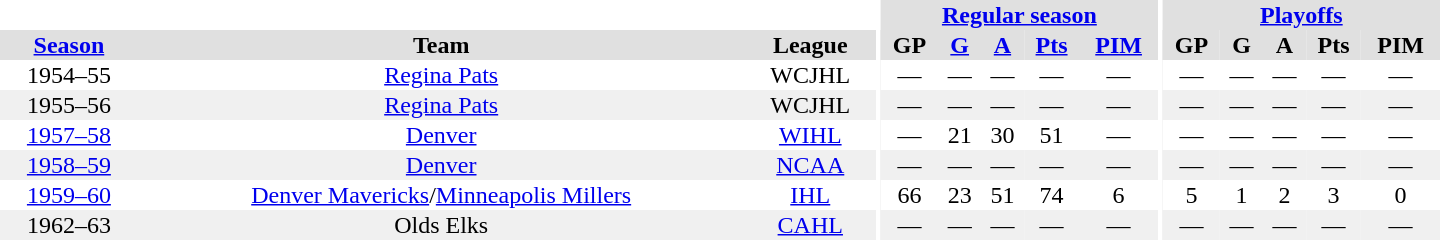<table border="0" cellpadding="1" cellspacing="0" style="text-align:center; width:60em">
<tr bgcolor="#e0e0e0">
<th colspan="3" bgcolor="#ffffff"></th>
<th rowspan="99" bgcolor="#ffffff"></th>
<th colspan="5"><a href='#'>Regular season</a></th>
<th rowspan="99" bgcolor="#ffffff"></th>
<th colspan="5"><a href='#'>Playoffs</a></th>
</tr>
<tr bgcolor="#e0e0e0">
<th><a href='#'>Season</a></th>
<th>Team</th>
<th>League</th>
<th>GP</th>
<th><a href='#'>G</a></th>
<th><a href='#'>A</a></th>
<th><a href='#'>Pts</a></th>
<th><a href='#'>PIM</a></th>
<th>GP</th>
<th>G</th>
<th>A</th>
<th>Pts</th>
<th>PIM</th>
</tr>
<tr>
<td>1954–55</td>
<td><a href='#'>Regina Pats</a></td>
<td>WCJHL</td>
<td>—</td>
<td>—</td>
<td>—</td>
<td>—</td>
<td>—</td>
<td>—</td>
<td>—</td>
<td>—</td>
<td>—</td>
<td>—</td>
</tr>
<tr bgcolor="f0f0f0">
<td>1955–56</td>
<td><a href='#'>Regina Pats</a></td>
<td>WCJHL</td>
<td>—</td>
<td>—</td>
<td>—</td>
<td>—</td>
<td>—</td>
<td>—</td>
<td>—</td>
<td>—</td>
<td>—</td>
<td>—</td>
</tr>
<tr>
<td><a href='#'>1957–58</a></td>
<td><a href='#'>Denver</a></td>
<td><a href='#'>WIHL</a></td>
<td>—</td>
<td>21</td>
<td>30</td>
<td>51</td>
<td>—</td>
<td>—</td>
<td>—</td>
<td>—</td>
<td>—</td>
<td>—</td>
</tr>
<tr bgcolor="f0f0f0">
<td><a href='#'>1958–59</a></td>
<td><a href='#'>Denver</a></td>
<td><a href='#'>NCAA</a></td>
<td>—</td>
<td>—</td>
<td>—</td>
<td>—</td>
<td>—</td>
<td>—</td>
<td>—</td>
<td>—</td>
<td>—</td>
<td>—</td>
</tr>
<tr>
<td><a href='#'>1959–60</a></td>
<td><a href='#'>Denver Mavericks</a>/<a href='#'>Minneapolis Millers</a></td>
<td><a href='#'>IHL</a></td>
<td>66</td>
<td>23</td>
<td>51</td>
<td>74</td>
<td>6</td>
<td>5</td>
<td>1</td>
<td>2</td>
<td>3</td>
<td>0</td>
</tr>
<tr bgcolor="f0f0f0">
<td>1962–63</td>
<td>Olds Elks</td>
<td><a href='#'>CAHL</a></td>
<td>—</td>
<td>—</td>
<td>—</td>
<td>—</td>
<td>—</td>
<td>—</td>
<td>—</td>
<td>—</td>
<td>—</td>
<td>—</td>
</tr>
<tr>
</tr>
</table>
